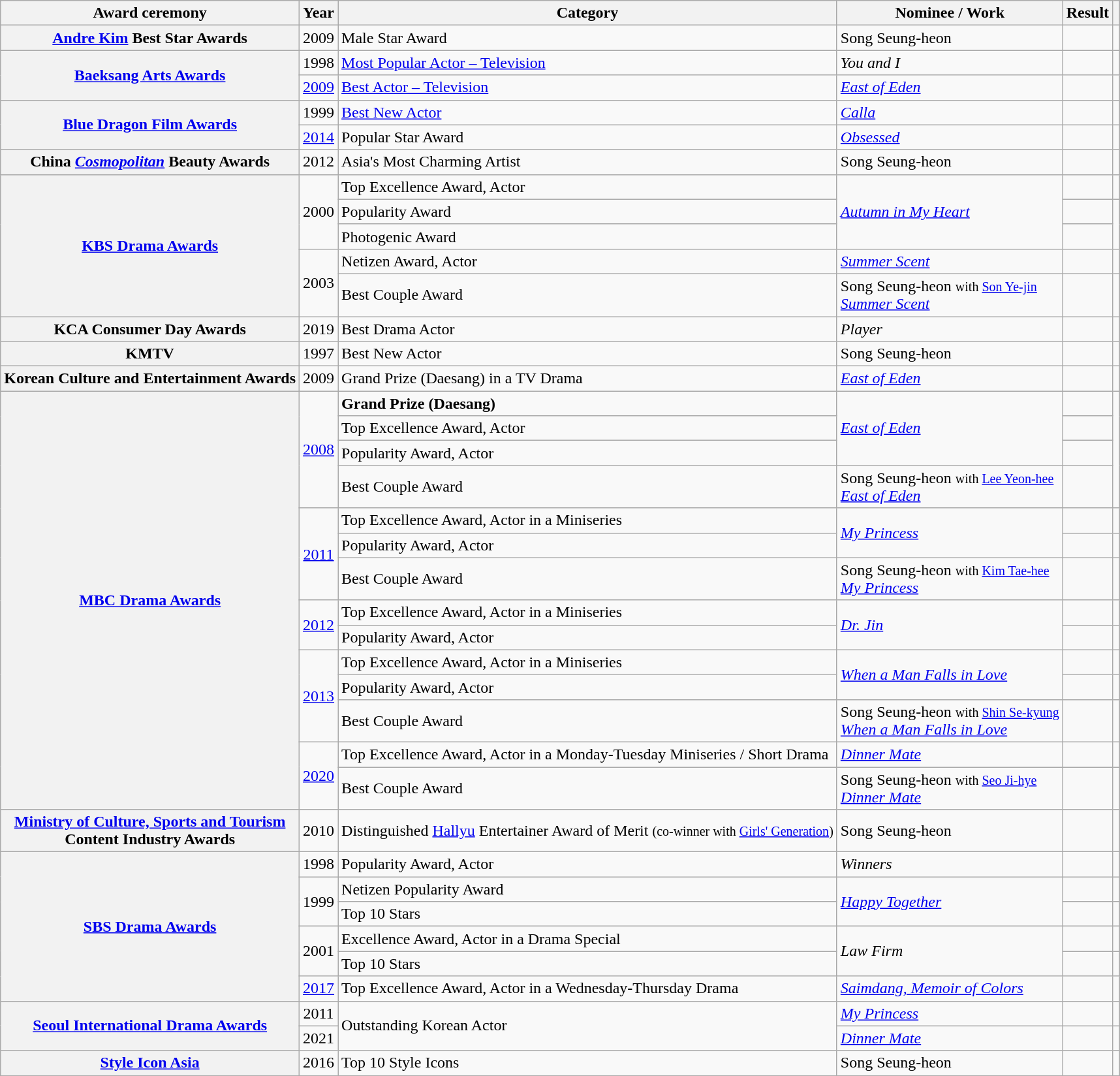<table class="wikitable plainrowheaders sortable">
<tr>
<th scope="col">Award ceremony</th>
<th scope="col">Year</th>
<th scope="col">Category</th>
<th scope="col">Nominee / Work</th>
<th scope="col">Result</th>
<th scope="col" class="unsortable"></th>
</tr>
<tr>
<th scope="row"><a href='#'>Andre Kim</a> Best Star Awards</th>
<td style="text-align:center">2009</td>
<td>Male Star Award</td>
<td>Song Seung-heon</td>
<td></td>
<td style="text-align:center"></td>
</tr>
<tr>
<th scope="row"  rowspan="2"><a href='#'>Baeksang Arts Awards</a></th>
<td style="text-align:center" rowspan="1">1998</td>
<td><a href='#'>Most Popular Actor  – Television</a></td>
<td><em>You and I</em></td>
<td></td>
<td style="text-align:center"></td>
</tr>
<tr>
<td style="text-align:center" rowspan="1"><a href='#'>2009</a></td>
<td><a href='#'>Best Actor – Television</a></td>
<td><em><a href='#'>East of Eden</a></em></td>
<td></td>
<td></td>
</tr>
<tr>
<th scope="row"  rowspan="2"><a href='#'>Blue Dragon Film Awards</a></th>
<td style="text-align:center" rowspan="1">1999</td>
<td><a href='#'>Best New Actor</a></td>
<td><em><a href='#'>Calla</a></em></td>
<td></td>
<td></td>
</tr>
<tr>
<td style="text-align:center" rowspan="1"><a href='#'>2014</a></td>
<td>Popular Star Award</td>
<td><em><a href='#'>Obsessed</a></em></td>
<td></td>
<td style="text-align:center"></td>
</tr>
<tr>
<th scope="row">China <em><a href='#'>Cosmopolitan</a></em> Beauty Awards</th>
<td style="text-align:center">2012</td>
<td>Asia's Most Charming Artist</td>
<td>Song Seung-heon</td>
<td></td>
<td style="text-align:center"></td>
</tr>
<tr>
<th scope="row"  rowspan="5"><a href='#'>KBS Drama Awards</a></th>
<td style="text-align:center" rowspan=3>2000</td>
<td>Top Excellence Award, Actor</td>
<td rowspan=3><em><a href='#'>Autumn in My Heart</a></em></td>
<td></td>
<td></td>
</tr>
<tr>
<td>Popularity Award</td>
<td></td>
<td style="text-align:center" rowspan=2></td>
</tr>
<tr>
<td>Photogenic Award</td>
<td></td>
</tr>
<tr>
<td style="text-align:center" rowspan=2>2003</td>
<td>Netizen Award, Actor</td>
<td rowspan=1><em><a href='#'>Summer Scent</a></em></td>
<td></td>
<td></td>
</tr>
<tr>
<td>Best Couple Award</td>
<td>Song Seung-heon  <small>with <a href='#'>Son Ye-jin</a></small><br><em><a href='#'>Summer Scent</a></em></td>
<td></td>
<td></td>
</tr>
<tr>
<th scope="row"  rowspan="1">KCA Consumer Day Awards</th>
<td style="text-align:center">2019</td>
<td>Best Drama Actor</td>
<td><em>Player</em></td>
<td></td>
<td style="text-align:center"></td>
</tr>
<tr>
<th scope="row"  rowspan="1">KMTV</th>
<td style="text-align:center">1997</td>
<td>Best New Actor</td>
<td>Song Seung-heon</td>
<td></td>
<td></td>
</tr>
<tr>
<th scope="row"  rowspan="1">Korean Culture and Entertainment Awards</th>
<td style="text-align:center">2009</td>
<td>Grand Prize (Daesang) in a TV Drama</td>
<td rowspan=1><em><a href='#'>East of Eden</a></em></td>
<td></td>
<td style="text-align:center"></td>
</tr>
<tr>
<th scope="row"  rowspan="14"><a href='#'>MBC Drama Awards</a></th>
<td style="text-align:center" rowspan=4><a href='#'>2008</a></td>
<td><strong>Grand Prize (Daesang)</strong></td>
<td rowspan=3><em><a href='#'>East of Eden</a></em></td>
<td></td>
<td style="text-align:center" rowspan=4></td>
</tr>
<tr>
<td>Top Excellence Award, Actor</td>
<td></td>
</tr>
<tr>
<td>Popularity Award, Actor</td>
<td></td>
</tr>
<tr>
<td>Best Couple Award</td>
<td>Song Seung-heon <small>with <a href='#'>Lee Yeon-hee</a></small> <br> <em><a href='#'>East of Eden</a></em></td>
<td></td>
</tr>
<tr>
<td style="text-align:center" rowspan=3><a href='#'>2011</a></td>
<td>Top Excellence Award, Actor in a Miniseries</td>
<td rowspan=2><em><a href='#'>My Princess</a></em></td>
<td></td>
<td></td>
</tr>
<tr>
<td>Popularity Award, Actor</td>
<td></td>
<td></td>
</tr>
<tr>
<td>Best Couple Award</td>
<td>Song Seung-heon <small>with <a href='#'>Kim Tae-hee</a></small> <br><em><a href='#'>My Princess</a></em></td>
<td></td>
<td></td>
</tr>
<tr>
<td style="text-align:center"  rowspan=2><a href='#'>2012</a></td>
<td>Top Excellence Award, Actor in a Miniseries</td>
<td rowspan=2><em><a href='#'>Dr. Jin</a></em></td>
<td></td>
<td></td>
</tr>
<tr>
<td>Popularity Award, Actor</td>
<td></td>
<td></td>
</tr>
<tr>
<td style="text-align:center"  rowspan=3><a href='#'>2013</a></td>
<td>Top Excellence Award, Actor in a Miniseries</td>
<td rowspan=2><em><a href='#'>When a Man Falls in Love</a></em></td>
<td></td>
<td></td>
</tr>
<tr>
<td>Popularity Award, Actor</td>
<td></td>
<td></td>
</tr>
<tr>
<td>Best Couple Award</td>
<td>Song Seung-heon <small>with <a href='#'>Shin Se-kyung</a></small> <br><em><a href='#'>When a Man Falls in Love</a></em></td>
<td></td>
<td></td>
</tr>
<tr>
<td style="text-align:center"  rowspan=2><a href='#'>2020</a></td>
<td>Top Excellence Award, Actor in a Monday-Tuesday Miniseries / Short Drama</td>
<td><em><a href='#'>Dinner Mate</a></em></td>
<td></td>
<td></td>
</tr>
<tr>
<td>Best Couple Award</td>
<td>Song Seung-heon <small>with <a href='#'>Seo Ji-hye</a> </small><br> <em><a href='#'>Dinner Mate</a></em></td>
<td></td>
<td></td>
</tr>
<tr>
<th scope="row"><a href='#'>Ministry of Culture, Sports and Tourism</a> <br> Content Industry Awards</th>
<td style="text-align:center">2010</td>
<td>Distinguished <a href='#'>Hallyu</a> Entertainer Award of Merit <small>(co-winner with <a href='#'>Girls' Generation</a>)</small></td>
<td>Song Seung-heon</td>
<td></td>
<td style="text-align:center"> <br></td>
</tr>
<tr>
<th scope="row"  rowspan="6"><a href='#'>SBS Drama Awards</a></th>
<td style="text-align:center">1998</td>
<td>Popularity Award, Actor</td>
<td><em>Winners</em></td>
<td></td>
<td style="text-align:center"></td>
</tr>
<tr>
<td style="text-align:center" rowspan=2>1999</td>
<td>Netizen Popularity Award</td>
<td rowspan=2><em><a href='#'>Happy Together</a></em></td>
<td></td>
<td></td>
</tr>
<tr>
<td>Top 10 Stars</td>
<td></td>
<td></td>
</tr>
<tr>
<td style="text-align:center" rowspan=2>2001</td>
<td>Excellence Award, Actor in a Drama Special</td>
<td rowspan=2><em>Law Firm</em></td>
<td></td>
<td></td>
</tr>
<tr>
<td>Top 10 Stars</td>
<td></td>
<td style="text-align:center"></td>
</tr>
<tr>
<td style="text-align:center"><a href='#'>2017</a></td>
<td>Top Excellence Award, Actor in a Wednesday-Thursday Drama</td>
<td><em><a href='#'>Saimdang, Memoir of Colors</a></em></td>
<td></td>
<td style="text-align:center"></td>
</tr>
<tr>
<th scope="row"  rowspan="2"><a href='#'>Seoul International Drama Awards</a></th>
<td style="text-align:center">2011</td>
<td rowspan=2>Outstanding Korean Actor</td>
<td><em><a href='#'>My Princess</a></em></td>
<td></td>
<td></td>
</tr>
<tr>
<td style="text-align:center">2021</td>
<td><em><a href='#'>Dinner Mate</a></em></td>
<td></td>
<td style="text-align:center"></td>
</tr>
<tr>
<th scope="row"  rowspan="1"><a href='#'>Style Icon Asia</a></th>
<td style="text-align:center">2016</td>
<td>Top 10 Style Icons</td>
<td>Song Seung-heon</td>
<td></td>
<td style="text-align:center"></td>
</tr>
<tr>
</tr>
</table>
